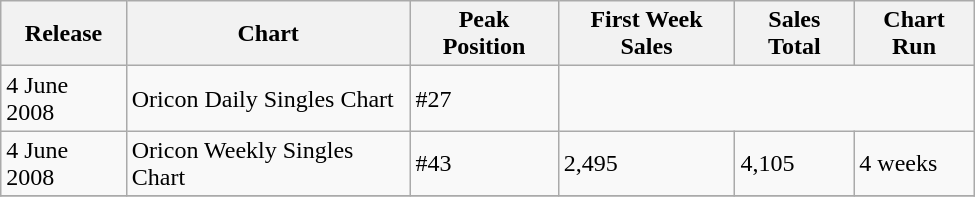<table class="wikitable" width="650px">
<tr>
<th align="left">Release</th>
<th align="left">Chart</th>
<th align="left">Peak Position</th>
<th align="left">First Week Sales</th>
<th align="left">Sales Total</th>
<th align="left">Chart Run</th>
</tr>
<tr>
<td align="left">4 June 2008</td>
<td align="left">Oricon Daily Singles Chart</td>
<td align="left">#27</td>
</tr>
<tr>
<td align="left">4 June 2008</td>
<td align="left">Oricon Weekly Singles Chart</td>
<td align="left">#43</td>
<td align="left">2,495</td>
<td align="left">4,105</td>
<td align="left">4 weeks</td>
</tr>
<tr>
</tr>
</table>
